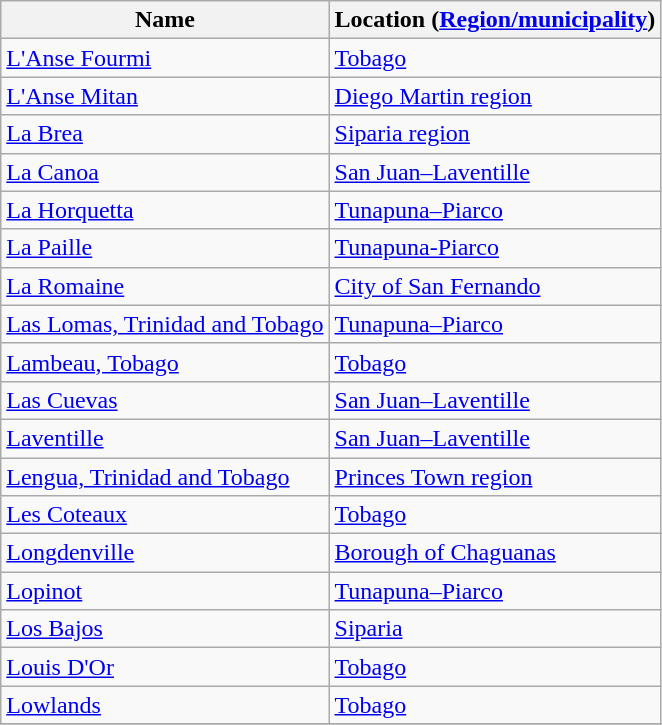<table class="wikitable">
<tr>
<th>Name</th>
<th>Location (<a href='#'>Region/municipality</a>)</th>
</tr>
<tr>
<td><a href='#'>L'Anse Fourmi</a></td>
<td><a href='#'>Tobago</a></td>
</tr>
<tr>
<td><a href='#'>L'Anse Mitan</a></td>
<td><a href='#'>Diego Martin region</a></td>
</tr>
<tr>
<td><a href='#'>La Brea</a></td>
<td><a href='#'>Siparia region</a></td>
</tr>
<tr>
<td><a href='#'>La Canoa</a></td>
<td><a href='#'>San Juan–Laventille</a></td>
</tr>
<tr>
<td><a href='#'>La Horquetta</a></td>
<td><a href='#'>Tunapuna–Piarco</a></td>
</tr>
<tr>
<td><a href='#'>La Paille</a></td>
<td><a href='#'>Tunapuna-Piarco</a></td>
</tr>
<tr>
<td><a href='#'>La Romaine</a></td>
<td><a href='#'>City of San Fernando</a></td>
</tr>
<tr>
<td><a href='#'>Las Lomas, Trinidad and Tobago</a></td>
<td><a href='#'>Tunapuna–Piarco</a></td>
</tr>
<tr>
<td><a href='#'>Lambeau, Tobago</a></td>
<td><a href='#'>Tobago</a></td>
</tr>
<tr>
<td><a href='#'>Las Cuevas</a></td>
<td><a href='#'>San Juan–Laventille</a></td>
</tr>
<tr>
<td><a href='#'>Laventille</a></td>
<td><a href='#'>San Juan–Laventille</a></td>
</tr>
<tr>
<td><a href='#'>Lengua, Trinidad and Tobago</a></td>
<td><a href='#'>Princes Town region</a></td>
</tr>
<tr>
<td><a href='#'>Les Coteaux</a></td>
<td><a href='#'>Tobago</a></td>
</tr>
<tr>
<td><a href='#'>Longdenville</a></td>
<td><a href='#'>Borough of Chaguanas</a></td>
</tr>
<tr>
<td><a href='#'>Lopinot</a></td>
<td><a href='#'>Tunapuna–Piarco</a></td>
</tr>
<tr>
<td><a href='#'>Los Bajos</a></td>
<td><a href='#'>Siparia</a></td>
</tr>
<tr>
<td><a href='#'>Louis D'Or</a></td>
<td><a href='#'>Tobago</a></td>
</tr>
<tr>
<td><a href='#'>Lowlands</a></td>
<td><a href='#'>Tobago</a></td>
</tr>
<tr>
</tr>
</table>
